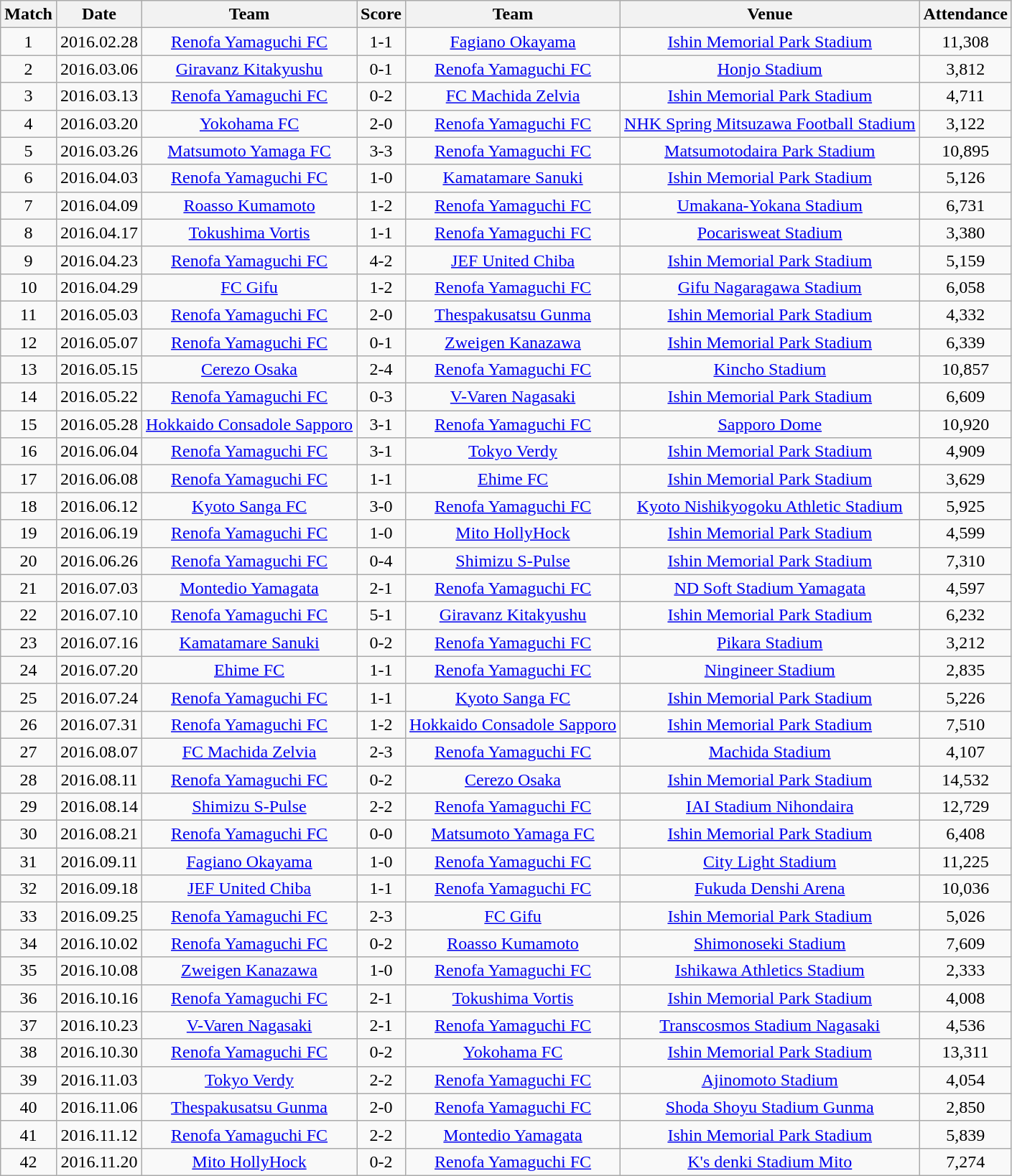<table class="wikitable" style="text-align:center;">
<tr>
<th>Match</th>
<th>Date</th>
<th>Team</th>
<th>Score</th>
<th>Team</th>
<th>Venue</th>
<th>Attendance</th>
</tr>
<tr>
<td>1</td>
<td>2016.02.28</td>
<td><a href='#'>Renofa Yamaguchi FC</a></td>
<td>1-1</td>
<td><a href='#'>Fagiano Okayama</a></td>
<td><a href='#'>Ishin Memorial Park Stadium</a></td>
<td>11,308</td>
</tr>
<tr>
<td>2</td>
<td>2016.03.06</td>
<td><a href='#'>Giravanz Kitakyushu</a></td>
<td>0-1</td>
<td><a href='#'>Renofa Yamaguchi FC</a></td>
<td><a href='#'>Honjo Stadium</a></td>
<td>3,812</td>
</tr>
<tr>
<td>3</td>
<td>2016.03.13</td>
<td><a href='#'>Renofa Yamaguchi FC</a></td>
<td>0-2</td>
<td><a href='#'>FC Machida Zelvia</a></td>
<td><a href='#'>Ishin Memorial Park Stadium</a></td>
<td>4,711</td>
</tr>
<tr>
<td>4</td>
<td>2016.03.20</td>
<td><a href='#'>Yokohama FC</a></td>
<td>2-0</td>
<td><a href='#'>Renofa Yamaguchi FC</a></td>
<td><a href='#'>NHK Spring Mitsuzawa Football Stadium</a></td>
<td>3,122</td>
</tr>
<tr>
<td>5</td>
<td>2016.03.26</td>
<td><a href='#'>Matsumoto Yamaga FC</a></td>
<td>3-3</td>
<td><a href='#'>Renofa Yamaguchi FC</a></td>
<td><a href='#'>Matsumotodaira Park Stadium</a></td>
<td>10,895</td>
</tr>
<tr>
<td>6</td>
<td>2016.04.03</td>
<td><a href='#'>Renofa Yamaguchi FC</a></td>
<td>1-0</td>
<td><a href='#'>Kamatamare Sanuki</a></td>
<td><a href='#'>Ishin Memorial Park Stadium</a></td>
<td>5,126</td>
</tr>
<tr>
<td>7</td>
<td>2016.04.09</td>
<td><a href='#'>Roasso Kumamoto</a></td>
<td>1-2</td>
<td><a href='#'>Renofa Yamaguchi FC</a></td>
<td><a href='#'>Umakana-Yokana Stadium</a></td>
<td>6,731</td>
</tr>
<tr>
<td>8</td>
<td>2016.04.17</td>
<td><a href='#'>Tokushima Vortis</a></td>
<td>1-1</td>
<td><a href='#'>Renofa Yamaguchi FC</a></td>
<td><a href='#'>Pocarisweat Stadium</a></td>
<td>3,380</td>
</tr>
<tr>
<td>9</td>
<td>2016.04.23</td>
<td><a href='#'>Renofa Yamaguchi FC</a></td>
<td>4-2</td>
<td><a href='#'>JEF United Chiba</a></td>
<td><a href='#'>Ishin Memorial Park Stadium</a></td>
<td>5,159</td>
</tr>
<tr>
<td>10</td>
<td>2016.04.29</td>
<td><a href='#'>FC Gifu</a></td>
<td>1-2</td>
<td><a href='#'>Renofa Yamaguchi FC</a></td>
<td><a href='#'>Gifu Nagaragawa Stadium</a></td>
<td>6,058</td>
</tr>
<tr>
<td>11</td>
<td>2016.05.03</td>
<td><a href='#'>Renofa Yamaguchi FC</a></td>
<td>2-0</td>
<td><a href='#'>Thespakusatsu Gunma</a></td>
<td><a href='#'>Ishin Memorial Park Stadium</a></td>
<td>4,332</td>
</tr>
<tr>
<td>12</td>
<td>2016.05.07</td>
<td><a href='#'>Renofa Yamaguchi FC</a></td>
<td>0-1</td>
<td><a href='#'>Zweigen Kanazawa</a></td>
<td><a href='#'>Ishin Memorial Park Stadium</a></td>
<td>6,339</td>
</tr>
<tr>
<td>13</td>
<td>2016.05.15</td>
<td><a href='#'>Cerezo Osaka</a></td>
<td>2-4</td>
<td><a href='#'>Renofa Yamaguchi FC</a></td>
<td><a href='#'>Kincho Stadium</a></td>
<td>10,857</td>
</tr>
<tr>
<td>14</td>
<td>2016.05.22</td>
<td><a href='#'>Renofa Yamaguchi FC</a></td>
<td>0-3</td>
<td><a href='#'>V-Varen Nagasaki</a></td>
<td><a href='#'>Ishin Memorial Park Stadium</a></td>
<td>6,609</td>
</tr>
<tr>
<td>15</td>
<td>2016.05.28</td>
<td><a href='#'>Hokkaido Consadole Sapporo</a></td>
<td>3-1</td>
<td><a href='#'>Renofa Yamaguchi FC</a></td>
<td><a href='#'>Sapporo Dome</a></td>
<td>10,920</td>
</tr>
<tr>
<td>16</td>
<td>2016.06.04</td>
<td><a href='#'>Renofa Yamaguchi FC</a></td>
<td>3-1</td>
<td><a href='#'>Tokyo Verdy</a></td>
<td><a href='#'>Ishin Memorial Park Stadium</a></td>
<td>4,909</td>
</tr>
<tr>
<td>17</td>
<td>2016.06.08</td>
<td><a href='#'>Renofa Yamaguchi FC</a></td>
<td>1-1</td>
<td><a href='#'>Ehime FC</a></td>
<td><a href='#'>Ishin Memorial Park Stadium</a></td>
<td>3,629</td>
</tr>
<tr>
<td>18</td>
<td>2016.06.12</td>
<td><a href='#'>Kyoto Sanga FC</a></td>
<td>3-0</td>
<td><a href='#'>Renofa Yamaguchi FC</a></td>
<td><a href='#'>Kyoto Nishikyogoku Athletic Stadium</a></td>
<td>5,925</td>
</tr>
<tr>
<td>19</td>
<td>2016.06.19</td>
<td><a href='#'>Renofa Yamaguchi FC</a></td>
<td>1-0</td>
<td><a href='#'>Mito HollyHock</a></td>
<td><a href='#'>Ishin Memorial Park Stadium</a></td>
<td>4,599</td>
</tr>
<tr>
<td>20</td>
<td>2016.06.26</td>
<td><a href='#'>Renofa Yamaguchi FC</a></td>
<td>0-4</td>
<td><a href='#'>Shimizu S-Pulse</a></td>
<td><a href='#'>Ishin Memorial Park Stadium</a></td>
<td>7,310</td>
</tr>
<tr>
<td>21</td>
<td>2016.07.03</td>
<td><a href='#'>Montedio Yamagata</a></td>
<td>2-1</td>
<td><a href='#'>Renofa Yamaguchi FC</a></td>
<td><a href='#'>ND Soft Stadium Yamagata</a></td>
<td>4,597</td>
</tr>
<tr>
<td>22</td>
<td>2016.07.10</td>
<td><a href='#'>Renofa Yamaguchi FC</a></td>
<td>5-1</td>
<td><a href='#'>Giravanz Kitakyushu</a></td>
<td><a href='#'>Ishin Memorial Park Stadium</a></td>
<td>6,232</td>
</tr>
<tr>
<td>23</td>
<td>2016.07.16</td>
<td><a href='#'>Kamatamare Sanuki</a></td>
<td>0-2</td>
<td><a href='#'>Renofa Yamaguchi FC</a></td>
<td><a href='#'>Pikara Stadium</a></td>
<td>3,212</td>
</tr>
<tr>
<td>24</td>
<td>2016.07.20</td>
<td><a href='#'>Ehime FC</a></td>
<td>1-1</td>
<td><a href='#'>Renofa Yamaguchi FC</a></td>
<td><a href='#'>Ningineer Stadium</a></td>
<td>2,835</td>
</tr>
<tr>
<td>25</td>
<td>2016.07.24</td>
<td><a href='#'>Renofa Yamaguchi FC</a></td>
<td>1-1</td>
<td><a href='#'>Kyoto Sanga FC</a></td>
<td><a href='#'>Ishin Memorial Park Stadium</a></td>
<td>5,226</td>
</tr>
<tr>
<td>26</td>
<td>2016.07.31</td>
<td><a href='#'>Renofa Yamaguchi FC</a></td>
<td>1-2</td>
<td><a href='#'>Hokkaido Consadole Sapporo</a></td>
<td><a href='#'>Ishin Memorial Park Stadium</a></td>
<td>7,510</td>
</tr>
<tr>
<td>27</td>
<td>2016.08.07</td>
<td><a href='#'>FC Machida Zelvia</a></td>
<td>2-3</td>
<td><a href='#'>Renofa Yamaguchi FC</a></td>
<td><a href='#'>Machida Stadium</a></td>
<td>4,107</td>
</tr>
<tr>
<td>28</td>
<td>2016.08.11</td>
<td><a href='#'>Renofa Yamaguchi FC</a></td>
<td>0-2</td>
<td><a href='#'>Cerezo Osaka</a></td>
<td><a href='#'>Ishin Memorial Park Stadium</a></td>
<td>14,532</td>
</tr>
<tr>
<td>29</td>
<td>2016.08.14</td>
<td><a href='#'>Shimizu S-Pulse</a></td>
<td>2-2</td>
<td><a href='#'>Renofa Yamaguchi FC</a></td>
<td><a href='#'>IAI Stadium Nihondaira</a></td>
<td>12,729</td>
</tr>
<tr>
<td>30</td>
<td>2016.08.21</td>
<td><a href='#'>Renofa Yamaguchi FC</a></td>
<td>0-0</td>
<td><a href='#'>Matsumoto Yamaga FC</a></td>
<td><a href='#'>Ishin Memorial Park Stadium</a></td>
<td>6,408</td>
</tr>
<tr>
<td>31</td>
<td>2016.09.11</td>
<td><a href='#'>Fagiano Okayama</a></td>
<td>1-0</td>
<td><a href='#'>Renofa Yamaguchi FC</a></td>
<td><a href='#'>City Light Stadium</a></td>
<td>11,225</td>
</tr>
<tr>
<td>32</td>
<td>2016.09.18</td>
<td><a href='#'>JEF United Chiba</a></td>
<td>1-1</td>
<td><a href='#'>Renofa Yamaguchi FC</a></td>
<td><a href='#'>Fukuda Denshi Arena</a></td>
<td>10,036</td>
</tr>
<tr>
<td>33</td>
<td>2016.09.25</td>
<td><a href='#'>Renofa Yamaguchi FC</a></td>
<td>2-3</td>
<td><a href='#'>FC Gifu</a></td>
<td><a href='#'>Ishin Memorial Park Stadium</a></td>
<td>5,026</td>
</tr>
<tr>
<td>34</td>
<td>2016.10.02</td>
<td><a href='#'>Renofa Yamaguchi FC</a></td>
<td>0-2</td>
<td><a href='#'>Roasso Kumamoto</a></td>
<td><a href='#'>Shimonoseki Stadium</a></td>
<td>7,609</td>
</tr>
<tr>
<td>35</td>
<td>2016.10.08</td>
<td><a href='#'>Zweigen Kanazawa</a></td>
<td>1-0</td>
<td><a href='#'>Renofa Yamaguchi FC</a></td>
<td><a href='#'>Ishikawa Athletics Stadium</a></td>
<td>2,333</td>
</tr>
<tr>
<td>36</td>
<td>2016.10.16</td>
<td><a href='#'>Renofa Yamaguchi FC</a></td>
<td>2-1</td>
<td><a href='#'>Tokushima Vortis</a></td>
<td><a href='#'>Ishin Memorial Park Stadium</a></td>
<td>4,008</td>
</tr>
<tr>
<td>37</td>
<td>2016.10.23</td>
<td><a href='#'>V-Varen Nagasaki</a></td>
<td>2-1</td>
<td><a href='#'>Renofa Yamaguchi FC</a></td>
<td><a href='#'>Transcosmos Stadium Nagasaki</a></td>
<td>4,536</td>
</tr>
<tr>
<td>38</td>
<td>2016.10.30</td>
<td><a href='#'>Renofa Yamaguchi FC</a></td>
<td>0-2</td>
<td><a href='#'>Yokohama FC</a></td>
<td><a href='#'>Ishin Memorial Park Stadium</a></td>
<td>13,311</td>
</tr>
<tr>
<td>39</td>
<td>2016.11.03</td>
<td><a href='#'>Tokyo Verdy</a></td>
<td>2-2</td>
<td><a href='#'>Renofa Yamaguchi FC</a></td>
<td><a href='#'>Ajinomoto Stadium</a></td>
<td>4,054</td>
</tr>
<tr>
<td>40</td>
<td>2016.11.06</td>
<td><a href='#'>Thespakusatsu Gunma</a></td>
<td>2-0</td>
<td><a href='#'>Renofa Yamaguchi FC</a></td>
<td><a href='#'>Shoda Shoyu Stadium Gunma</a></td>
<td>2,850</td>
</tr>
<tr>
<td>41</td>
<td>2016.11.12</td>
<td><a href='#'>Renofa Yamaguchi FC</a></td>
<td>2-2</td>
<td><a href='#'>Montedio Yamagata</a></td>
<td><a href='#'>Ishin Memorial Park Stadium</a></td>
<td>5,839</td>
</tr>
<tr>
<td>42</td>
<td>2016.11.20</td>
<td><a href='#'>Mito HollyHock</a></td>
<td>0-2</td>
<td><a href='#'>Renofa Yamaguchi FC</a></td>
<td><a href='#'>K's denki Stadium Mito</a></td>
<td>7,274</td>
</tr>
</table>
